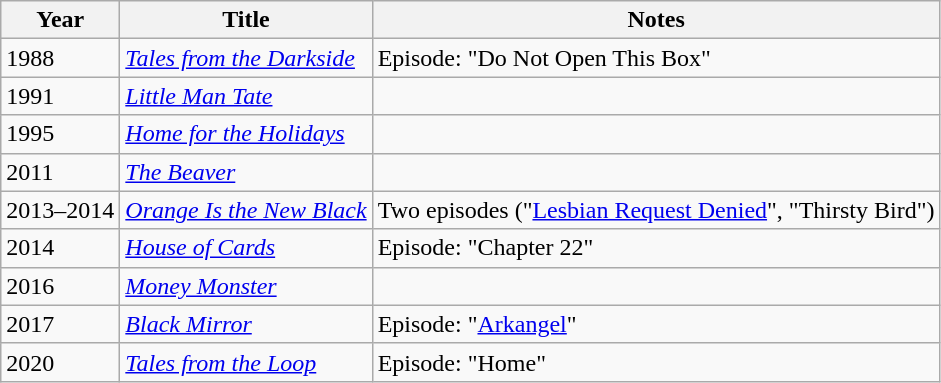<table class="wikitable sortable">
<tr>
<th>Year</th>
<th>Title</th>
<th class="unsortable">Notes</th>
</tr>
<tr>
<td>1988</td>
<td><em><a href='#'>Tales from the Darkside</a></em></td>
<td>Episode: "Do Not Open This Box"</td>
</tr>
<tr>
<td>1991</td>
<td><em><a href='#'>Little Man Tate</a></em></td>
<td></td>
</tr>
<tr>
<td>1995</td>
<td><em><a href='#'>Home for the Holidays</a></em></td>
<td></td>
</tr>
<tr>
<td>2011</td>
<td><em><a href='#'>The Beaver</a></em></td>
<td></td>
</tr>
<tr>
<td>2013–2014</td>
<td><em><a href='#'>Orange Is the New Black</a></em></td>
<td>Two episodes ("<a href='#'>Lesbian Request Denied</a>", "Thirsty Bird")</td>
</tr>
<tr>
<td>2014</td>
<td><em><a href='#'>House of Cards</a></em></td>
<td>Episode: "Chapter 22"</td>
</tr>
<tr>
<td>2016</td>
<td><em><a href='#'>Money Monster</a></em></td>
<td></td>
</tr>
<tr>
<td>2017</td>
<td><em><a href='#'>Black Mirror</a></em></td>
<td>Episode: "<a href='#'>Arkangel</a>"</td>
</tr>
<tr>
<td>2020</td>
<td><em><a href='#'>Tales from the Loop</a></em></td>
<td>Episode: "Home"</td>
</tr>
</table>
